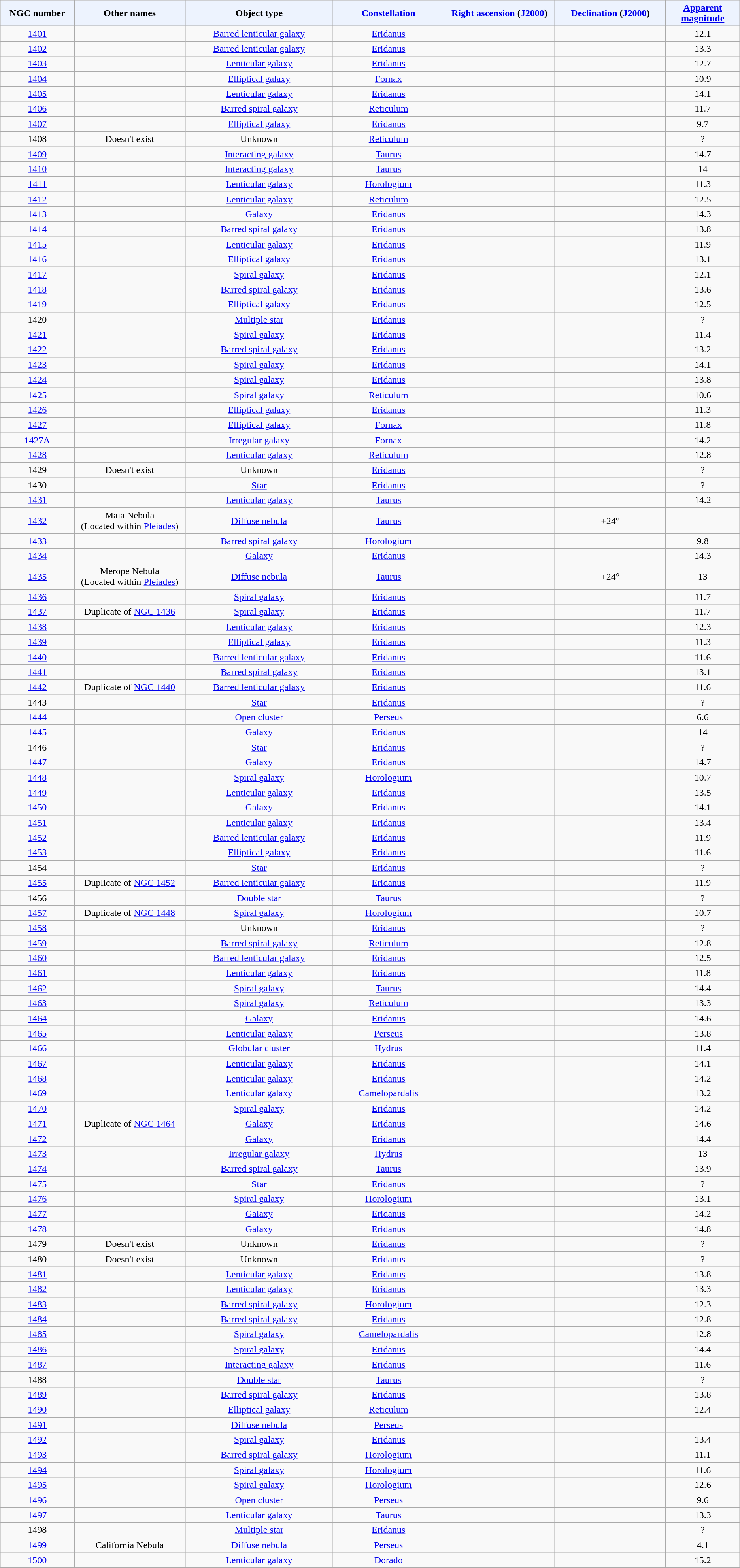<table class="wikitable sortable sticky-header" style="text-align: center;">
<tr>
<th style="background-color:#edf3fe; width: 10%;">NGC number</th>
<th style="background-color:#edf3fe; width: 15%;">Other names</th>
<th style="background-color:#edf3fe; width: 20%;">Object type</th>
<th style="background-color:#edf3fe; width: 15%;"><a href='#'>Constellation</a></th>
<th style="background-color:#edf3fe; width: 15%;"><a href='#'>Right ascension</a> (<a href='#'>J2000</a>)</th>
<th style="background-color:#edf3fe; width: 15%;"><a href='#'>Declination</a> (<a href='#'>J2000</a>)</th>
<th style="background-color:#edf3fe; width: 10%;"><a href='#'>Apparent magnitude</a></th>
</tr>
<tr>
<td><a href='#'>1401</a></td>
<td></td>
<td><a href='#'>Barred lenticular galaxy</a></td>
<td><a href='#'>Eridanus</a></td>
<td></td>
<td></td>
<td>12.1</td>
</tr>
<tr>
<td><a href='#'>1402</a></td>
<td></td>
<td><a href='#'>Barred lenticular galaxy</a></td>
<td><a href='#'>Eridanus</a></td>
<td></td>
<td></td>
<td>13.3</td>
</tr>
<tr>
<td><a href='#'>1403</a></td>
<td></td>
<td><a href='#'>Lenticular galaxy</a></td>
<td><a href='#'>Eridanus</a></td>
<td></td>
<td></td>
<td>12.7</td>
</tr>
<tr>
<td><a href='#'>1404</a></td>
<td></td>
<td><a href='#'>Elliptical galaxy</a></td>
<td><a href='#'>Fornax</a></td>
<td></td>
<td></td>
<td>10.9</td>
</tr>
<tr>
<td><a href='#'>1405</a></td>
<td></td>
<td><a href='#'>Lenticular galaxy</a></td>
<td><a href='#'>Eridanus</a></td>
<td></td>
<td></td>
<td>14.1</td>
</tr>
<tr>
<td><a href='#'>1406</a></td>
<td></td>
<td><a href='#'>Barred spiral galaxy</a></td>
<td><a href='#'>Reticulum</a></td>
<td></td>
<td></td>
<td>11.7</td>
</tr>
<tr>
<td><a href='#'>1407</a></td>
<td></td>
<td><a href='#'>Elliptical galaxy</a></td>
<td><a href='#'>Eridanus</a></td>
<td></td>
<td></td>
<td>9.7</td>
</tr>
<tr>
<td>1408</td>
<td>Doesn't exist</td>
<td>Unknown</td>
<td><a href='#'>Reticulum</a></td>
<td></td>
<td></td>
<td>?</td>
</tr>
<tr>
<td><a href='#'>1409</a></td>
<td></td>
<td><a href='#'>Interacting galaxy</a></td>
<td><a href='#'>Taurus</a></td>
<td></td>
<td></td>
<td>14.7</td>
</tr>
<tr>
<td><a href='#'>1410</a></td>
<td></td>
<td><a href='#'>Interacting galaxy</a></td>
<td><a href='#'>Taurus</a></td>
<td></td>
<td></td>
<td>14</td>
</tr>
<tr>
<td><a href='#'>1411</a></td>
<td></td>
<td><a href='#'>Lenticular galaxy</a></td>
<td><a href='#'>Horologium</a></td>
<td></td>
<td></td>
<td>11.3</td>
</tr>
<tr>
<td><a href='#'>1412</a></td>
<td></td>
<td><a href='#'>Lenticular galaxy</a></td>
<td><a href='#'>Reticulum</a></td>
<td></td>
<td></td>
<td>12.5</td>
</tr>
<tr>
<td><a href='#'>1413</a></td>
<td></td>
<td><a href='#'>Galaxy</a></td>
<td><a href='#'>Eridanus</a></td>
<td></td>
<td></td>
<td>14.3</td>
</tr>
<tr>
<td><a href='#'>1414</a></td>
<td></td>
<td><a href='#'>Barred spiral galaxy</a></td>
<td><a href='#'>Eridanus</a></td>
<td></td>
<td></td>
<td>13.8</td>
</tr>
<tr>
<td><a href='#'>1415</a></td>
<td></td>
<td><a href='#'>Lenticular galaxy</a></td>
<td><a href='#'>Eridanus</a></td>
<td></td>
<td></td>
<td>11.9</td>
</tr>
<tr>
<td><a href='#'>1416</a></td>
<td></td>
<td><a href='#'>Elliptical galaxy</a></td>
<td><a href='#'>Eridanus</a></td>
<td></td>
<td></td>
<td>13.1</td>
</tr>
<tr>
<td><a href='#'>1417</a></td>
<td></td>
<td><a href='#'>Spiral galaxy</a></td>
<td><a href='#'>Eridanus</a></td>
<td></td>
<td></td>
<td>12.1</td>
</tr>
<tr>
<td><a href='#'>1418</a></td>
<td></td>
<td><a href='#'>Barred spiral galaxy</a></td>
<td><a href='#'>Eridanus</a></td>
<td></td>
<td></td>
<td>13.6</td>
</tr>
<tr>
<td><a href='#'>1419</a></td>
<td></td>
<td><a href='#'>Elliptical galaxy</a></td>
<td><a href='#'>Eridanus</a></td>
<td></td>
<td></td>
<td>12.5</td>
</tr>
<tr>
<td>1420</td>
<td></td>
<td><a href='#'>Multiple star</a></td>
<td><a href='#'>Eridanus</a></td>
<td></td>
<td></td>
<td>?</td>
</tr>
<tr>
<td><a href='#'>1421</a></td>
<td></td>
<td><a href='#'>Spiral galaxy</a></td>
<td><a href='#'>Eridanus</a></td>
<td></td>
<td></td>
<td>11.4</td>
</tr>
<tr>
<td><a href='#'>1422</a></td>
<td></td>
<td><a href='#'>Barred spiral galaxy</a></td>
<td><a href='#'>Eridanus</a></td>
<td></td>
<td></td>
<td>13.2</td>
</tr>
<tr>
<td><a href='#'>1423</a></td>
<td></td>
<td><a href='#'>Spiral galaxy</a></td>
<td><a href='#'>Eridanus</a></td>
<td></td>
<td></td>
<td>14.1</td>
</tr>
<tr>
<td><a href='#'>1424</a></td>
<td></td>
<td><a href='#'>Spiral galaxy</a></td>
<td><a href='#'>Eridanus</a></td>
<td></td>
<td></td>
<td>13.8</td>
</tr>
<tr>
<td><a href='#'>1425</a></td>
<td></td>
<td><a href='#'>Spiral galaxy</a></td>
<td><a href='#'>Reticulum</a></td>
<td></td>
<td></td>
<td>10.6</td>
</tr>
<tr>
<td><a href='#'>1426</a></td>
<td></td>
<td><a href='#'>Elliptical galaxy</a></td>
<td><a href='#'>Eridanus</a></td>
<td></td>
<td></td>
<td>11.3</td>
</tr>
<tr>
<td><a href='#'>1427</a></td>
<td></td>
<td><a href='#'>Elliptical galaxy</a></td>
<td><a href='#'>Fornax</a></td>
<td></td>
<td></td>
<td>11.8</td>
</tr>
<tr>
<td><a href='#'>1427A</a></td>
<td></td>
<td><a href='#'>Irregular galaxy</a></td>
<td><a href='#'>Fornax</a></td>
<td></td>
<td></td>
<td>14.2</td>
</tr>
<tr>
<td><a href='#'>1428</a></td>
<td></td>
<td><a href='#'>Lenticular galaxy</a></td>
<td><a href='#'>Reticulum</a></td>
<td></td>
<td></td>
<td>12.8</td>
</tr>
<tr>
<td>1429</td>
<td>Doesn't exist</td>
<td>Unknown</td>
<td><a href='#'>Eridanus</a></td>
<td></td>
<td></td>
<td>?</td>
</tr>
<tr>
<td>1430</td>
<td></td>
<td><a href='#'>Star</a></td>
<td><a href='#'>Eridanus</a></td>
<td></td>
<td></td>
<td>?</td>
</tr>
<tr>
<td><a href='#'>1431</a></td>
<td></td>
<td><a href='#'>Lenticular galaxy</a></td>
<td><a href='#'>Taurus</a></td>
<td></td>
<td></td>
<td>14.2</td>
</tr>
<tr>
<td><a href='#'>1432</a></td>
<td>Maia Nebula<br>(Located within <a href='#'>Pleiades</a>)</td>
<td><a href='#'>Diffuse nebula</a></td>
<td><a href='#'>Taurus</a></td>
<td></td>
<td>+24°</td>
<td></td>
</tr>
<tr>
<td><a href='#'>1433</a></td>
<td></td>
<td><a href='#'>Barred spiral galaxy</a></td>
<td><a href='#'>Horologium</a></td>
<td></td>
<td></td>
<td>9.8</td>
</tr>
<tr>
<td><a href='#'>1434</a></td>
<td></td>
<td><a href='#'>Galaxy</a></td>
<td><a href='#'>Eridanus</a></td>
<td></td>
<td></td>
<td>14.3</td>
</tr>
<tr>
<td><a href='#'>1435</a></td>
<td>Merope Nebula<br>(Located within <a href='#'>Pleiades</a>)</td>
<td><a href='#'>Diffuse nebula</a></td>
<td><a href='#'>Taurus</a></td>
<td></td>
<td>+24°</td>
<td>13</td>
</tr>
<tr>
<td><a href='#'>1436</a></td>
<td></td>
<td><a href='#'>Spiral galaxy</a></td>
<td><a href='#'>Eridanus</a></td>
<td></td>
<td></td>
<td>11.7</td>
</tr>
<tr>
<td><a href='#'>1437</a></td>
<td>Duplicate of <a href='#'>NGC 1436</a></td>
<td><a href='#'>Spiral galaxy</a></td>
<td><a href='#'>Eridanus</a></td>
<td></td>
<td></td>
<td>11.7</td>
</tr>
<tr>
<td><a href='#'>1438</a></td>
<td></td>
<td><a href='#'>Lenticular galaxy</a></td>
<td><a href='#'>Eridanus</a></td>
<td></td>
<td></td>
<td>12.3</td>
</tr>
<tr>
<td><a href='#'>1439</a></td>
<td></td>
<td><a href='#'>Elliptical galaxy</a></td>
<td><a href='#'>Eridanus</a></td>
<td></td>
<td></td>
<td>11.3</td>
</tr>
<tr>
<td><a href='#'>1440</a></td>
<td></td>
<td><a href='#'>Barred lenticular galaxy</a></td>
<td><a href='#'>Eridanus</a></td>
<td></td>
<td></td>
<td>11.6</td>
</tr>
<tr>
<td><a href='#'>1441</a></td>
<td></td>
<td><a href='#'>Barred spiral galaxy</a></td>
<td><a href='#'>Eridanus</a></td>
<td></td>
<td></td>
<td>13.1</td>
</tr>
<tr>
<td><a href='#'>1442</a></td>
<td>Duplicate of <a href='#'>NGC 1440</a></td>
<td><a href='#'>Barred lenticular galaxy</a></td>
<td><a href='#'>Eridanus</a></td>
<td></td>
<td></td>
<td>11.6</td>
</tr>
<tr>
<td>1443</td>
<td></td>
<td><a href='#'>Star</a></td>
<td><a href='#'>Eridanus</a></td>
<td></td>
<td></td>
<td>?</td>
</tr>
<tr>
<td><a href='#'>1444</a></td>
<td></td>
<td><a href='#'>Open cluster</a></td>
<td><a href='#'>Perseus</a></td>
<td></td>
<td></td>
<td>6.6</td>
</tr>
<tr>
<td><a href='#'>1445</a></td>
<td></td>
<td><a href='#'>Galaxy</a></td>
<td><a href='#'>Eridanus</a></td>
<td></td>
<td></td>
<td>14</td>
</tr>
<tr>
<td>1446</td>
<td></td>
<td><a href='#'>Star</a></td>
<td><a href='#'>Eridanus</a></td>
<td></td>
<td></td>
<td>?</td>
</tr>
<tr>
<td><a href='#'>1447</a></td>
<td></td>
<td><a href='#'>Galaxy</a></td>
<td><a href='#'>Eridanus</a></td>
<td></td>
<td></td>
<td>14.7</td>
</tr>
<tr>
<td><a href='#'>1448</a></td>
<td></td>
<td><a href='#'>Spiral galaxy</a></td>
<td><a href='#'>Horologium</a></td>
<td></td>
<td></td>
<td>10.7</td>
</tr>
<tr>
<td><a href='#'>1449</a></td>
<td></td>
<td><a href='#'>Lenticular galaxy</a></td>
<td><a href='#'>Eridanus</a></td>
<td></td>
<td></td>
<td>13.5</td>
</tr>
<tr>
<td><a href='#'>1450</a></td>
<td></td>
<td><a href='#'>Galaxy</a></td>
<td><a href='#'>Eridanus</a></td>
<td></td>
<td></td>
<td>14.1</td>
</tr>
<tr>
<td><a href='#'>1451</a></td>
<td></td>
<td><a href='#'>Lenticular galaxy</a></td>
<td><a href='#'>Eridanus</a></td>
<td></td>
<td></td>
<td>13.4</td>
</tr>
<tr>
<td><a href='#'>1452</a></td>
<td></td>
<td><a href='#'>Barred lenticular galaxy</a></td>
<td><a href='#'>Eridanus</a></td>
<td></td>
<td></td>
<td>11.9</td>
</tr>
<tr>
<td><a href='#'>1453</a></td>
<td></td>
<td><a href='#'>Elliptical galaxy</a></td>
<td><a href='#'>Eridanus</a></td>
<td></td>
<td></td>
<td>11.6</td>
</tr>
<tr>
<td>1454</td>
<td></td>
<td><a href='#'>Star</a></td>
<td><a href='#'>Eridanus</a></td>
<td></td>
<td></td>
<td>?</td>
</tr>
<tr>
<td><a href='#'>1455</a></td>
<td>Duplicate of <a href='#'>NGC 1452</a></td>
<td><a href='#'>Barred lenticular galaxy</a></td>
<td><a href='#'>Eridanus</a></td>
<td></td>
<td></td>
<td>11.9</td>
</tr>
<tr>
<td>1456</td>
<td></td>
<td><a href='#'>Double star</a></td>
<td><a href='#'>Taurus</a></td>
<td></td>
<td></td>
<td>?</td>
</tr>
<tr>
<td><a href='#'>1457</a></td>
<td>Duplicate of <a href='#'>NGC 1448</a></td>
<td><a href='#'>Spiral galaxy</a></td>
<td><a href='#'>Horologium</a></td>
<td></td>
<td></td>
<td>10.7</td>
</tr>
<tr>
<td><a href='#'>1458</a></td>
<td></td>
<td>Unknown</td>
<td><a href='#'>Eridanus</a></td>
<td></td>
<td></td>
<td>?</td>
</tr>
<tr>
<td><a href='#'>1459</a></td>
<td></td>
<td><a href='#'>Barred spiral galaxy</a></td>
<td><a href='#'>Reticulum</a></td>
<td></td>
<td></td>
<td>12.8</td>
</tr>
<tr>
<td><a href='#'>1460</a></td>
<td></td>
<td><a href='#'>Barred lenticular galaxy</a></td>
<td><a href='#'>Eridanus</a></td>
<td></td>
<td></td>
<td>12.5</td>
</tr>
<tr>
<td><a href='#'>1461</a></td>
<td></td>
<td><a href='#'>Lenticular galaxy</a></td>
<td><a href='#'>Eridanus</a></td>
<td></td>
<td></td>
<td>11.8</td>
</tr>
<tr>
<td><a href='#'>1462</a></td>
<td></td>
<td><a href='#'>Spiral galaxy</a></td>
<td><a href='#'>Taurus</a></td>
<td></td>
<td></td>
<td>14.4</td>
</tr>
<tr>
<td><a href='#'>1463</a></td>
<td></td>
<td><a href='#'>Spiral galaxy</a></td>
<td><a href='#'>Reticulum</a></td>
<td></td>
<td></td>
<td>13.3</td>
</tr>
<tr>
<td><a href='#'>1464</a></td>
<td></td>
<td><a href='#'>Galaxy</a></td>
<td><a href='#'>Eridanus</a></td>
<td></td>
<td></td>
<td>14.6</td>
</tr>
<tr>
<td><a href='#'>1465</a></td>
<td></td>
<td><a href='#'>Lenticular galaxy</a></td>
<td><a href='#'>Perseus</a></td>
<td></td>
<td></td>
<td>13.8</td>
</tr>
<tr>
<td><a href='#'>1466</a></td>
<td></td>
<td><a href='#'>Globular cluster</a></td>
<td><a href='#'>Hydrus</a></td>
<td></td>
<td></td>
<td>11.4</td>
</tr>
<tr>
<td><a href='#'>1467</a></td>
<td></td>
<td><a href='#'>Lenticular galaxy</a></td>
<td><a href='#'>Eridanus</a></td>
<td></td>
<td></td>
<td>14.1</td>
</tr>
<tr>
<td><a href='#'>1468</a></td>
<td></td>
<td><a href='#'>Lenticular galaxy</a></td>
<td><a href='#'>Eridanus</a></td>
<td></td>
<td></td>
<td>14.2</td>
</tr>
<tr>
<td><a href='#'>1469</a></td>
<td></td>
<td><a href='#'>Lenticular galaxy</a></td>
<td><a href='#'>Camelopardalis</a></td>
<td></td>
<td></td>
<td>13.2</td>
</tr>
<tr>
<td><a href='#'>1470</a></td>
<td></td>
<td><a href='#'>Spiral galaxy</a></td>
<td><a href='#'>Eridanus</a></td>
<td></td>
<td></td>
<td>14.2</td>
</tr>
<tr>
<td><a href='#'>1471</a></td>
<td>Duplicate of <a href='#'>NGC 1464</a></td>
<td><a href='#'>Galaxy</a></td>
<td><a href='#'>Eridanus</a></td>
<td></td>
<td></td>
<td>14.6</td>
</tr>
<tr>
<td><a href='#'>1472</a></td>
<td></td>
<td><a href='#'>Galaxy</a></td>
<td><a href='#'>Eridanus</a></td>
<td></td>
<td></td>
<td>14.4</td>
</tr>
<tr>
<td><a href='#'>1473</a></td>
<td></td>
<td><a href='#'>Irregular galaxy</a></td>
<td><a href='#'>Hydrus</a></td>
<td></td>
<td></td>
<td>13</td>
</tr>
<tr>
<td><a href='#'>1474</a></td>
<td></td>
<td><a href='#'>Barred spiral galaxy</a></td>
<td><a href='#'>Taurus</a></td>
<td></td>
<td></td>
<td>13.9</td>
</tr>
<tr>
<td><a href='#'>1475</a></td>
<td></td>
<td><a href='#'>Star</a></td>
<td><a href='#'>Eridanus</a></td>
<td></td>
<td></td>
<td>?</td>
</tr>
<tr>
<td><a href='#'>1476</a></td>
<td></td>
<td><a href='#'>Spiral galaxy</a></td>
<td><a href='#'>Horologium</a></td>
<td></td>
<td></td>
<td>13.1</td>
</tr>
<tr>
<td><a href='#'>1477</a></td>
<td></td>
<td><a href='#'>Galaxy</a></td>
<td><a href='#'>Eridanus</a></td>
<td></td>
<td></td>
<td>14.2</td>
</tr>
<tr>
<td><a href='#'>1478</a></td>
<td></td>
<td><a href='#'>Galaxy</a></td>
<td><a href='#'>Eridanus</a></td>
<td></td>
<td></td>
<td>14.8</td>
</tr>
<tr>
<td>1479</td>
<td>Doesn't exist</td>
<td>Unknown</td>
<td><a href='#'>Eridanus</a></td>
<td></td>
<td></td>
<td>?</td>
</tr>
<tr>
<td>1480</td>
<td>Doesn't exist</td>
<td>Unknown</td>
<td><a href='#'>Eridanus</a></td>
<td></td>
<td></td>
<td>?</td>
</tr>
<tr>
<td><a href='#'>1481</a></td>
<td></td>
<td><a href='#'>Lenticular galaxy</a></td>
<td><a href='#'>Eridanus</a></td>
<td></td>
<td></td>
<td>13.8</td>
</tr>
<tr>
<td><a href='#'>1482</a></td>
<td></td>
<td><a href='#'>Lenticular galaxy</a></td>
<td><a href='#'>Eridanus</a></td>
<td></td>
<td></td>
<td>13.3</td>
</tr>
<tr>
<td><a href='#'>1483</a></td>
<td></td>
<td><a href='#'>Barred spiral galaxy</a></td>
<td><a href='#'>Horologium</a></td>
<td></td>
<td></td>
<td>12.3</td>
</tr>
<tr>
<td><a href='#'>1484</a></td>
<td></td>
<td><a href='#'>Barred spiral galaxy</a></td>
<td><a href='#'>Eridanus</a></td>
<td></td>
<td></td>
<td>12.8</td>
</tr>
<tr>
<td><a href='#'>1485</a></td>
<td></td>
<td><a href='#'>Spiral galaxy</a></td>
<td><a href='#'>Camelopardalis</a></td>
<td></td>
<td></td>
<td>12.8</td>
</tr>
<tr>
<td><a href='#'>1486</a></td>
<td></td>
<td><a href='#'>Spiral galaxy</a></td>
<td><a href='#'>Eridanus</a></td>
<td></td>
<td></td>
<td>14.4</td>
</tr>
<tr>
<td><a href='#'>1487</a></td>
<td></td>
<td><a href='#'>Interacting galaxy</a></td>
<td><a href='#'>Eridanus</a></td>
<td></td>
<td></td>
<td>11.6</td>
</tr>
<tr>
<td>1488</td>
<td></td>
<td><a href='#'>Double star</a></td>
<td><a href='#'>Taurus</a></td>
<td></td>
<td></td>
<td>?</td>
</tr>
<tr>
<td><a href='#'>1489</a></td>
<td></td>
<td><a href='#'>Barred spiral galaxy</a></td>
<td><a href='#'>Eridanus</a></td>
<td></td>
<td></td>
<td>13.8</td>
</tr>
<tr>
<td><a href='#'>1490</a></td>
<td></td>
<td><a href='#'>Elliptical galaxy</a></td>
<td><a href='#'>Reticulum</a></td>
<td></td>
<td></td>
<td>12.4</td>
</tr>
<tr>
<td><a href='#'>1491</a></td>
<td></td>
<td><a href='#'>Diffuse nebula</a></td>
<td><a href='#'>Perseus</a></td>
<td></td>
<td></td>
<td></td>
</tr>
<tr>
<td><a href='#'>1492</a></td>
<td></td>
<td><a href='#'>Spiral galaxy</a></td>
<td><a href='#'>Eridanus</a></td>
<td></td>
<td></td>
<td>13.4</td>
</tr>
<tr>
<td><a href='#'>1493</a></td>
<td></td>
<td><a href='#'>Barred spiral galaxy</a></td>
<td><a href='#'>Horologium</a></td>
<td></td>
<td></td>
<td>11.1</td>
</tr>
<tr>
<td><a href='#'>1494</a></td>
<td></td>
<td><a href='#'>Spiral galaxy</a></td>
<td><a href='#'>Horologium</a></td>
<td></td>
<td></td>
<td>11.6</td>
</tr>
<tr>
<td><a href='#'>1495</a></td>
<td></td>
<td><a href='#'>Spiral galaxy</a></td>
<td><a href='#'>Horologium</a></td>
<td></td>
<td></td>
<td>12.6</td>
</tr>
<tr>
<td><a href='#'>1496</a></td>
<td></td>
<td><a href='#'>Open cluster</a></td>
<td><a href='#'>Perseus</a></td>
<td></td>
<td></td>
<td>9.6</td>
</tr>
<tr>
<td><a href='#'>1497</a></td>
<td></td>
<td><a href='#'>Lenticular galaxy</a></td>
<td><a href='#'>Taurus</a></td>
<td></td>
<td></td>
<td>13.3</td>
</tr>
<tr>
<td>1498</td>
<td></td>
<td><a href='#'>Multiple star</a></td>
<td><a href='#'>Eridanus</a></td>
<td></td>
<td></td>
<td>?</td>
</tr>
<tr>
<td><a href='#'>1499</a></td>
<td>California Nebula</td>
<td><a href='#'>Diffuse nebula</a></td>
<td><a href='#'>Perseus</a></td>
<td></td>
<td></td>
<td>4.1</td>
</tr>
<tr>
<td><a href='#'>1500</a></td>
<td></td>
<td><a href='#'>Lenticular galaxy</a></td>
<td><a href='#'>Dorado</a></td>
<td></td>
<td></td>
<td>15.2</td>
</tr>
<tr>
</tr>
</table>
